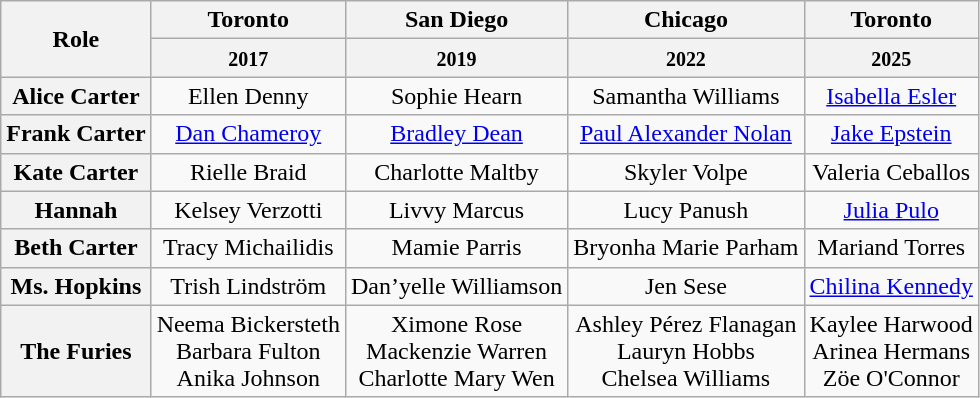<table class="wikitable">
<tr>
<th rowspan="2">Role</th>
<th>Toronto</th>
<th>San Diego</th>
<th>Chicago</th>
<th>Toronto</th>
</tr>
<tr>
<th colspan="1"><small>2017</small></th>
<th colspan="1"><small>2019</small></th>
<th colspan="1"><small>2022</small></th>
<th colspan="1"><small>2025</small></th>
</tr>
<tr>
<th>Alice Carter</th>
<td colspan="1" align="center">Ellen Denny</td>
<td colspan="1" align="center">Sophie Hearn</td>
<td colspan="1" align="center">Samantha Williams</td>
<td colspan="1" align="center"><a href='#'>Isabella Esler</a></td>
</tr>
<tr>
<th>Frank Carter</th>
<td colspan="1" align="center"><a href='#'>Dan Chameroy</a></td>
<td colspan="1" align="center"><a href='#'>Bradley Dean</a></td>
<td colspan="1" align="center"><a href='#'>Paul Alexander Nolan</a></td>
<td colspan="1" align="center"><a href='#'>Jake Epstein</a></td>
</tr>
<tr>
<th>Kate Carter</th>
<td colspan="1" align="center">Rielle Braid</td>
<td colspan="1" align="center">Charlotte Maltby</td>
<td colspan="1" align="center">Skyler Volpe</td>
<td colspan="1" align="center">Valeria Ceballos</td>
</tr>
<tr>
<th>Hannah</th>
<td colspan="1" align="center">Kelsey Verzotti</td>
<td colspan="1" align="center">Livvy Marcus</td>
<td colspan="1" align="center">Lucy Panush</td>
<td colspan="1" align="center"><a href='#'>Julia Pulo</a></td>
</tr>
<tr>
<th>Beth Carter</th>
<td colspan="1" align="center">Tracy Michailidis</td>
<td colspan="1" align="center">Mamie Parris</td>
<td colspan="1" align="center">Bryonha Marie Parham</td>
<td colspan="1" align="center">Mariand Torres</td>
</tr>
<tr>
<th>Ms. Hopkins</th>
<td colspan="1" align="center">Trish Lindström</td>
<td colspan="1" align="center">Dan’yelle Williamson</td>
<td colspan="1" align="center">Jen Sese</td>
<td colspan="1" align="center"><a href='#'>Chilina Kennedy</a></td>
</tr>
<tr>
<th>The Furies</th>
<td colspan="1" align="center">Neema Bickersteth <br> Barbara Fulton <br> Anika Johnson</td>
<td colspan="1" align="center">Ximone Rose <br> Mackenzie Warren <br> Charlotte Mary Wen</td>
<td colspan="1" align="center">Ashley Pérez Flanagan <br> Lauryn Hobbs <br> Chelsea Williams</td>
<td colspan="1" align="center">Kaylee Harwood <br> Arinea Hermans <br> Zöe O'Connor</td>
</tr>
</table>
